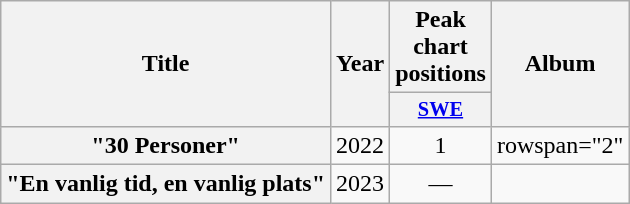<table class="wikitable plainrowheaders" style="text-align:center;">
<tr>
<th scope="col" rowspan="2">Title</th>
<th scope="col" rowspan="2">Year</th>
<th scope="col" colspan="1">Peak chart positions</th>
<th scope="col" rowspan="2">Album</th>
</tr>
<tr>
<th scope="col" style="width:3em;font-size:85%;"><a href='#'>SWE</a></th>
</tr>
<tr>
<th scope="row">"30 Personer"</th>
<td>2022</td>
<td>1</td>
<td>rowspan="2" </td>
</tr>
<tr>
<th scope="row">"En vanlig tid, en vanlig plats"<br></th>
<td>2023</td>
<td>—</td>
</tr>
</table>
